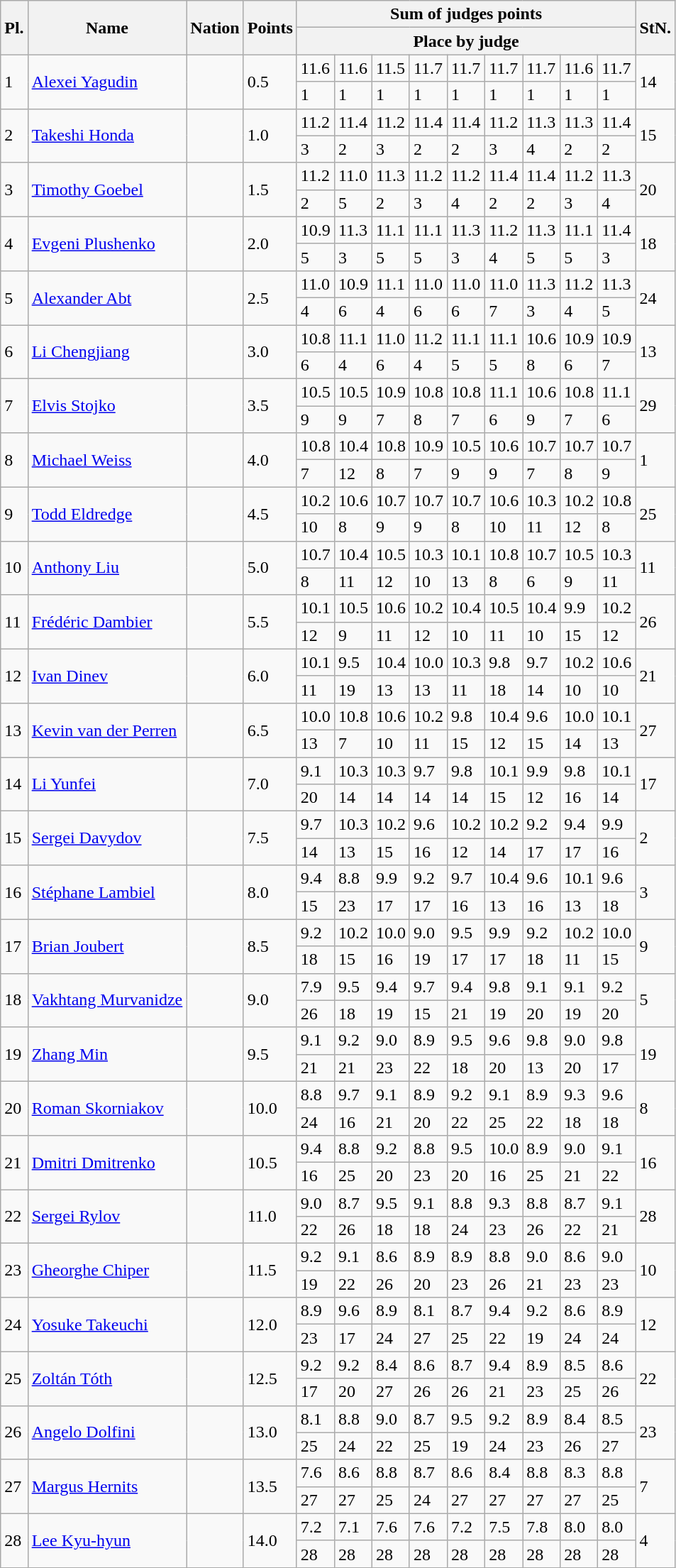<table class="wikitable">
<tr>
<th rowspan="2"><strong>Pl.</strong></th>
<th rowspan="2"><strong>Name</strong></th>
<th rowspan="2"><strong>Nation</strong></th>
<th rowspan="2"><strong>Points</strong></th>
<th colspan="9"><strong>Sum of judges points</strong></th>
<th rowspan="2"><strong>StN.</strong></th>
</tr>
<tr>
<th colspan="9"><strong>Place by judge</strong></th>
</tr>
<tr>
<td rowspan="2">1</td>
<td rowspan="2"><a href='#'>Alexei Yagudin</a></td>
<td rowspan="2"></td>
<td rowspan="2">0.5</td>
<td>11.6</td>
<td>11.6</td>
<td>11.5</td>
<td>11.7</td>
<td>11.7</td>
<td>11.7</td>
<td>11.7</td>
<td>11.6</td>
<td>11.7</td>
<td rowspan="2">14</td>
</tr>
<tr>
<td>1</td>
<td>1</td>
<td>1</td>
<td>1</td>
<td>1</td>
<td>1</td>
<td>1</td>
<td>1</td>
<td>1</td>
</tr>
<tr>
<td rowspan="2">2</td>
<td rowspan="2"><a href='#'>Takeshi Honda</a></td>
<td rowspan="2"></td>
<td rowspan="2">1.0</td>
<td>11.2</td>
<td>11.4</td>
<td>11.2</td>
<td>11.4</td>
<td>11.4</td>
<td>11.2</td>
<td>11.3</td>
<td>11.3</td>
<td>11.4</td>
<td rowspan="2">15</td>
</tr>
<tr>
<td>3</td>
<td>2</td>
<td>3</td>
<td>2</td>
<td>2</td>
<td>3</td>
<td>4</td>
<td>2</td>
<td>2</td>
</tr>
<tr>
<td rowspan="2">3</td>
<td rowspan="2"><a href='#'>Timothy Goebel</a></td>
<td rowspan="2"></td>
<td rowspan="2">1.5</td>
<td>11.2</td>
<td>11.0</td>
<td>11.3</td>
<td>11.2</td>
<td>11.2</td>
<td>11.4</td>
<td>11.4</td>
<td>11.2</td>
<td>11.3</td>
<td rowspan="2">20</td>
</tr>
<tr>
<td>2</td>
<td>5</td>
<td>2</td>
<td>3</td>
<td>4</td>
<td>2</td>
<td>2</td>
<td>3</td>
<td>4</td>
</tr>
<tr>
<td rowspan="2">4</td>
<td rowspan="2"><a href='#'>Evgeni Plushenko</a></td>
<td rowspan="2"></td>
<td rowspan="2">2.0</td>
<td>10.9</td>
<td>11.3</td>
<td>11.1</td>
<td>11.1</td>
<td>11.3</td>
<td>11.2</td>
<td>11.3</td>
<td>11.1</td>
<td>11.4</td>
<td rowspan="2">18</td>
</tr>
<tr>
<td>5</td>
<td>3</td>
<td>5</td>
<td>5</td>
<td>3</td>
<td>4</td>
<td>5</td>
<td>5</td>
<td>3</td>
</tr>
<tr>
<td rowspan="2">5</td>
<td rowspan="2"><a href='#'>Alexander Abt</a></td>
<td rowspan="2"></td>
<td rowspan="2">2.5</td>
<td>11.0</td>
<td>10.9</td>
<td>11.1</td>
<td>11.0</td>
<td>11.0</td>
<td>11.0</td>
<td>11.3</td>
<td>11.2</td>
<td>11.3</td>
<td rowspan="2">24</td>
</tr>
<tr>
<td>4</td>
<td>6</td>
<td>4</td>
<td>6</td>
<td>6</td>
<td>7</td>
<td>3</td>
<td>4</td>
<td>5</td>
</tr>
<tr>
<td rowspan="2">6</td>
<td rowspan="2"><a href='#'>Li Chengjiang</a></td>
<td rowspan="2"></td>
<td rowspan="2">3.0</td>
<td>10.8</td>
<td>11.1</td>
<td>11.0</td>
<td>11.2</td>
<td>11.1</td>
<td>11.1</td>
<td>10.6</td>
<td>10.9</td>
<td>10.9</td>
<td rowspan="2">13</td>
</tr>
<tr>
<td>6</td>
<td>4</td>
<td>6</td>
<td>4</td>
<td>5</td>
<td>5</td>
<td>8</td>
<td>6</td>
<td>7</td>
</tr>
<tr>
<td rowspan="2">7</td>
<td rowspan="2"><a href='#'>Elvis Stojko</a></td>
<td rowspan="2"></td>
<td rowspan="2">3.5</td>
<td>10.5</td>
<td>10.5</td>
<td>10.9</td>
<td>10.8</td>
<td>10.8</td>
<td>11.1</td>
<td>10.6</td>
<td>10.8</td>
<td>11.1</td>
<td rowspan="2">29</td>
</tr>
<tr>
<td>9</td>
<td>9</td>
<td>7</td>
<td>8</td>
<td>7</td>
<td>6</td>
<td>9</td>
<td>7</td>
<td>6</td>
</tr>
<tr>
<td rowspan="2">8</td>
<td rowspan="2"><a href='#'>Michael Weiss</a></td>
<td rowspan="2"></td>
<td rowspan="2">4.0</td>
<td>10.8</td>
<td>10.4</td>
<td>10.8</td>
<td>10.9</td>
<td>10.5</td>
<td>10.6</td>
<td>10.7</td>
<td>10.7</td>
<td>10.7</td>
<td rowspan="2">1</td>
</tr>
<tr>
<td>7</td>
<td>12</td>
<td>8</td>
<td>7</td>
<td>9</td>
<td>9</td>
<td>7</td>
<td>8</td>
<td>9</td>
</tr>
<tr>
<td rowspan="2">9</td>
<td rowspan="2"><a href='#'>Todd Eldredge</a></td>
<td rowspan="2"></td>
<td rowspan="2">4.5</td>
<td>10.2</td>
<td>10.6</td>
<td>10.7</td>
<td>10.7</td>
<td>10.7</td>
<td>10.6</td>
<td>10.3</td>
<td>10.2</td>
<td>10.8</td>
<td rowspan="2">25</td>
</tr>
<tr>
<td>10</td>
<td>8</td>
<td>9</td>
<td>9</td>
<td>8</td>
<td>10</td>
<td>11</td>
<td>12</td>
<td>8</td>
</tr>
<tr>
<td rowspan="2">10</td>
<td rowspan="2"><a href='#'>Anthony Liu</a></td>
<td rowspan="2"></td>
<td rowspan="2">5.0</td>
<td>10.7</td>
<td>10.4</td>
<td>10.5</td>
<td>10.3</td>
<td>10.1</td>
<td>10.8</td>
<td>10.7</td>
<td>10.5</td>
<td>10.3</td>
<td rowspan="2">11</td>
</tr>
<tr>
<td>8</td>
<td>11</td>
<td>12</td>
<td>10</td>
<td>13</td>
<td>8</td>
<td>6</td>
<td>9</td>
<td>11</td>
</tr>
<tr>
<td rowspan="2">11</td>
<td rowspan="2"><a href='#'>Frédéric Dambier</a></td>
<td rowspan="2"></td>
<td rowspan="2">5.5</td>
<td>10.1</td>
<td>10.5</td>
<td>10.6</td>
<td>10.2</td>
<td>10.4</td>
<td>10.5</td>
<td>10.4</td>
<td>9.9</td>
<td>10.2</td>
<td rowspan="2">26</td>
</tr>
<tr>
<td>12</td>
<td>9</td>
<td>11</td>
<td>12</td>
<td>10</td>
<td>11</td>
<td>10</td>
<td>15</td>
<td>12</td>
</tr>
<tr>
<td rowspan="2">12</td>
<td rowspan="2"><a href='#'>Ivan Dinev</a></td>
<td rowspan="2"></td>
<td rowspan="2">6.0</td>
<td>10.1</td>
<td>9.5</td>
<td>10.4</td>
<td>10.0</td>
<td>10.3</td>
<td>9.8</td>
<td>9.7</td>
<td>10.2</td>
<td>10.6</td>
<td rowspan="2">21</td>
</tr>
<tr>
<td>11</td>
<td>19</td>
<td>13</td>
<td>13</td>
<td>11</td>
<td>18</td>
<td>14</td>
<td>10</td>
<td>10</td>
</tr>
<tr>
<td rowspan="2">13</td>
<td rowspan="2"><a href='#'>Kevin van der Perren</a></td>
<td rowspan="2"></td>
<td rowspan="2">6.5</td>
<td>10.0</td>
<td>10.8</td>
<td>10.6</td>
<td>10.2</td>
<td>9.8</td>
<td>10.4</td>
<td>9.6</td>
<td>10.0</td>
<td>10.1</td>
<td rowspan="2">27</td>
</tr>
<tr>
<td>13</td>
<td>7</td>
<td>10</td>
<td>11</td>
<td>15</td>
<td>12</td>
<td>15</td>
<td>14</td>
<td>13</td>
</tr>
<tr>
<td rowspan="2">14</td>
<td rowspan="2"><a href='#'>Li Yunfei</a></td>
<td rowspan="2"></td>
<td rowspan="2">7.0</td>
<td>9.1</td>
<td>10.3</td>
<td>10.3</td>
<td>9.7</td>
<td>9.8</td>
<td>10.1</td>
<td>9.9</td>
<td>9.8</td>
<td>10.1</td>
<td rowspan="2">17</td>
</tr>
<tr>
<td>20</td>
<td>14</td>
<td>14</td>
<td>14</td>
<td>14</td>
<td>15</td>
<td>12</td>
<td>16</td>
<td>14</td>
</tr>
<tr>
<td rowspan="2">15</td>
<td rowspan="2"><a href='#'>Sergei Davydov</a></td>
<td rowspan="2"></td>
<td rowspan="2">7.5</td>
<td>9.7</td>
<td>10.3</td>
<td>10.2</td>
<td>9.6</td>
<td>10.2</td>
<td>10.2</td>
<td>9.2</td>
<td>9.4</td>
<td>9.9</td>
<td rowspan="2">2</td>
</tr>
<tr>
<td>14</td>
<td>13</td>
<td>15</td>
<td>16</td>
<td>12</td>
<td>14</td>
<td>17</td>
<td>17</td>
<td>16</td>
</tr>
<tr>
<td rowspan="2">16</td>
<td rowspan="2"><a href='#'>Stéphane Lambiel</a></td>
<td rowspan="2"></td>
<td rowspan="2">8.0</td>
<td>9.4</td>
<td>8.8</td>
<td>9.9</td>
<td>9.2</td>
<td>9.7</td>
<td>10.4</td>
<td>9.6</td>
<td>10.1</td>
<td>9.6</td>
<td rowspan="2">3</td>
</tr>
<tr>
<td>15</td>
<td>23</td>
<td>17</td>
<td>17</td>
<td>16</td>
<td>13</td>
<td>16</td>
<td>13</td>
<td>18</td>
</tr>
<tr>
<td rowspan="2">17</td>
<td rowspan="2"><a href='#'>Brian Joubert</a></td>
<td rowspan="2"></td>
<td rowspan="2">8.5</td>
<td>9.2</td>
<td>10.2</td>
<td>10.0</td>
<td>9.0</td>
<td>9.5</td>
<td>9.9</td>
<td>9.2</td>
<td>10.2</td>
<td>10.0</td>
<td rowspan="2">9</td>
</tr>
<tr>
<td>18</td>
<td>15</td>
<td>16</td>
<td>19</td>
<td>17</td>
<td>17</td>
<td>18</td>
<td>11</td>
<td>15</td>
</tr>
<tr>
<td rowspan="2">18</td>
<td rowspan="2"><a href='#'>Vakhtang Murvanidze</a></td>
<td rowspan="2"></td>
<td rowspan="2">9.0</td>
<td>7.9</td>
<td>9.5</td>
<td>9.4</td>
<td>9.7</td>
<td>9.4</td>
<td>9.8</td>
<td>9.1</td>
<td>9.1</td>
<td>9.2</td>
<td rowspan="2">5</td>
</tr>
<tr>
<td>26</td>
<td>18</td>
<td>19</td>
<td>15</td>
<td>21</td>
<td>19</td>
<td>20</td>
<td>19</td>
<td>20</td>
</tr>
<tr>
<td rowspan="2">19</td>
<td rowspan="2"><a href='#'>Zhang Min</a></td>
<td rowspan="2"></td>
<td rowspan="2">9.5</td>
<td>9.1</td>
<td>9.2</td>
<td>9.0</td>
<td>8.9</td>
<td>9.5</td>
<td>9.6</td>
<td>9.8</td>
<td>9.0</td>
<td>9.8</td>
<td rowspan="2">19</td>
</tr>
<tr>
<td>21</td>
<td>21</td>
<td>23</td>
<td>22</td>
<td>18</td>
<td>20</td>
<td>13</td>
<td>20</td>
<td>17</td>
</tr>
<tr>
<td rowspan="2">20</td>
<td rowspan="2"><a href='#'>Roman Skorniakov</a></td>
<td rowspan="2"></td>
<td rowspan="2">10.0</td>
<td>8.8</td>
<td>9.7</td>
<td>9.1</td>
<td>8.9</td>
<td>9.2</td>
<td>9.1</td>
<td>8.9</td>
<td>9.3</td>
<td>9.6</td>
<td rowspan="2">8</td>
</tr>
<tr>
<td>24</td>
<td>16</td>
<td>21</td>
<td>20</td>
<td>22</td>
<td>25</td>
<td>22</td>
<td>18</td>
<td>18</td>
</tr>
<tr>
<td rowspan="2">21</td>
<td rowspan="2"><a href='#'>Dmitri Dmitrenko</a></td>
<td rowspan="2"></td>
<td rowspan="2">10.5</td>
<td>9.4</td>
<td>8.8</td>
<td>9.2</td>
<td>8.8</td>
<td>9.5</td>
<td>10.0</td>
<td>8.9</td>
<td>9.0</td>
<td>9.1</td>
<td rowspan="2">16</td>
</tr>
<tr>
<td>16</td>
<td>25</td>
<td>20</td>
<td>23</td>
<td>20</td>
<td>16</td>
<td>25</td>
<td>21</td>
<td>22</td>
</tr>
<tr>
<td rowspan="2">22</td>
<td rowspan="2"><a href='#'>Sergei Rylov</a></td>
<td rowspan="2"></td>
<td rowspan="2">11.0</td>
<td>9.0</td>
<td>8.7</td>
<td>9.5</td>
<td>9.1</td>
<td>8.8</td>
<td>9.3</td>
<td>8.8</td>
<td>8.7</td>
<td>9.1</td>
<td rowspan="2">28</td>
</tr>
<tr>
<td>22</td>
<td>26</td>
<td>18</td>
<td>18</td>
<td>24</td>
<td>23</td>
<td>26</td>
<td>22</td>
<td>21</td>
</tr>
<tr>
<td rowspan="2">23</td>
<td rowspan="2"><a href='#'>Gheorghe Chiper</a></td>
<td rowspan="2"></td>
<td rowspan="2">11.5</td>
<td>9.2</td>
<td>9.1</td>
<td>8.6</td>
<td>8.9</td>
<td>8.9</td>
<td>8.8</td>
<td>9.0</td>
<td>8.6</td>
<td>9.0</td>
<td rowspan="2">10</td>
</tr>
<tr>
<td>19</td>
<td>22</td>
<td>26</td>
<td>20</td>
<td>23</td>
<td>26</td>
<td>21</td>
<td>23</td>
<td>23</td>
</tr>
<tr>
<td rowspan="2">24</td>
<td rowspan="2"><a href='#'>Yosuke Takeuchi</a></td>
<td rowspan="2"></td>
<td rowspan="2">12.0</td>
<td>8.9</td>
<td>9.6</td>
<td>8.9</td>
<td>8.1</td>
<td>8.7</td>
<td>9.4</td>
<td>9.2</td>
<td>8.6</td>
<td>8.9</td>
<td rowspan="2">12</td>
</tr>
<tr>
<td>23</td>
<td>17</td>
<td>24</td>
<td>27</td>
<td>25</td>
<td>22</td>
<td>19</td>
<td>24</td>
<td>24</td>
</tr>
<tr>
<td rowspan="2">25</td>
<td rowspan="2"><a href='#'>Zoltán Tóth</a></td>
<td rowspan="2"></td>
<td rowspan="2">12.5</td>
<td>9.2</td>
<td>9.2</td>
<td>8.4</td>
<td>8.6</td>
<td>8.7</td>
<td>9.4</td>
<td>8.9</td>
<td>8.5</td>
<td>8.6</td>
<td rowspan="2">22</td>
</tr>
<tr>
<td>17</td>
<td>20</td>
<td>27</td>
<td>26</td>
<td>26</td>
<td>21</td>
<td>23</td>
<td>25</td>
<td>26</td>
</tr>
<tr>
<td rowspan="2">26</td>
<td rowspan="2"><a href='#'>Angelo Dolfini</a></td>
<td rowspan="2"></td>
<td rowspan="2">13.0</td>
<td>8.1</td>
<td>8.8</td>
<td>9.0</td>
<td>8.7</td>
<td>9.5</td>
<td>9.2</td>
<td>8.9</td>
<td>8.4</td>
<td>8.5</td>
<td rowspan="2">23</td>
</tr>
<tr>
<td>25</td>
<td>24</td>
<td>22</td>
<td>25</td>
<td>19</td>
<td>24</td>
<td>23</td>
<td>26</td>
<td>27</td>
</tr>
<tr>
<td rowspan="2">27</td>
<td rowspan="2"><a href='#'>Margus Hernits</a></td>
<td rowspan="2"></td>
<td rowspan="2">13.5</td>
<td>7.6</td>
<td>8.6</td>
<td>8.8</td>
<td>8.7</td>
<td>8.6</td>
<td>8.4</td>
<td>8.8</td>
<td>8.3</td>
<td>8.8</td>
<td rowspan="2">7</td>
</tr>
<tr>
<td>27</td>
<td>27</td>
<td>25</td>
<td>24</td>
<td>27</td>
<td>27</td>
<td>27</td>
<td>27</td>
<td>25</td>
</tr>
<tr>
<td rowspan="2">28</td>
<td rowspan="2"><a href='#'>Lee Kyu-hyun</a></td>
<td rowspan="2"></td>
<td rowspan="2">14.0</td>
<td>7.2</td>
<td>7.1</td>
<td>7.6</td>
<td>7.6</td>
<td>7.2</td>
<td>7.5</td>
<td>7.8</td>
<td>8.0</td>
<td>8.0</td>
<td rowspan="2">4</td>
</tr>
<tr>
<td>28</td>
<td>28</td>
<td>28</td>
<td>28</td>
<td>28</td>
<td>28</td>
<td>28</td>
<td>28</td>
<td>28</td>
</tr>
</table>
